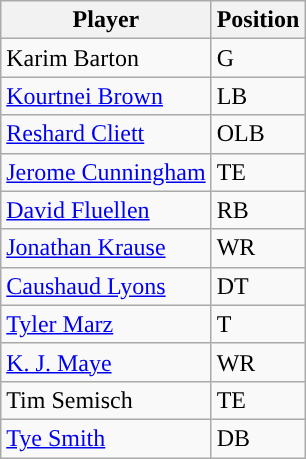<table class="wikitable sortable">
<tr>
<th>Player</th>
<th>Position</th>
</tr>
<tr>
<td>Karim Barton</td>
<td>G</td>
</tr>
<tr>
<td><a href='#'>Kourtnei Brown</a></td>
<td>LB</td>
</tr>
<tr>
<td><a href='#'>Reshard Cliett</a></td>
<td>OLB</td>
</tr>
<tr>
<td><a href='#'>Jerome Cunningham</a></td>
<td>TE</td>
</tr>
<tr>
<td><a href='#'>David Fluellen</a></td>
<td>RB</td>
</tr>
<tr>
<td><a href='#'>Jonathan Krause</a></td>
<td>WR</td>
</tr>
<tr>
<td><a href='#'>Caushaud Lyons</a></td>
<td>DT</td>
</tr>
<tr>
<td><a href='#'>Tyler Marz</a></td>
<td>T</td>
</tr>
<tr>
<td><a href='#'>K. J. Maye</a></td>
<td>WR</td>
</tr>
<tr>
<td>Tim Semisch</td>
<td>TE</td>
</tr>
<tr>
<td><a href='#'>Tye Smith</a></td>
<td>DB</td>
</tr>
</table>
